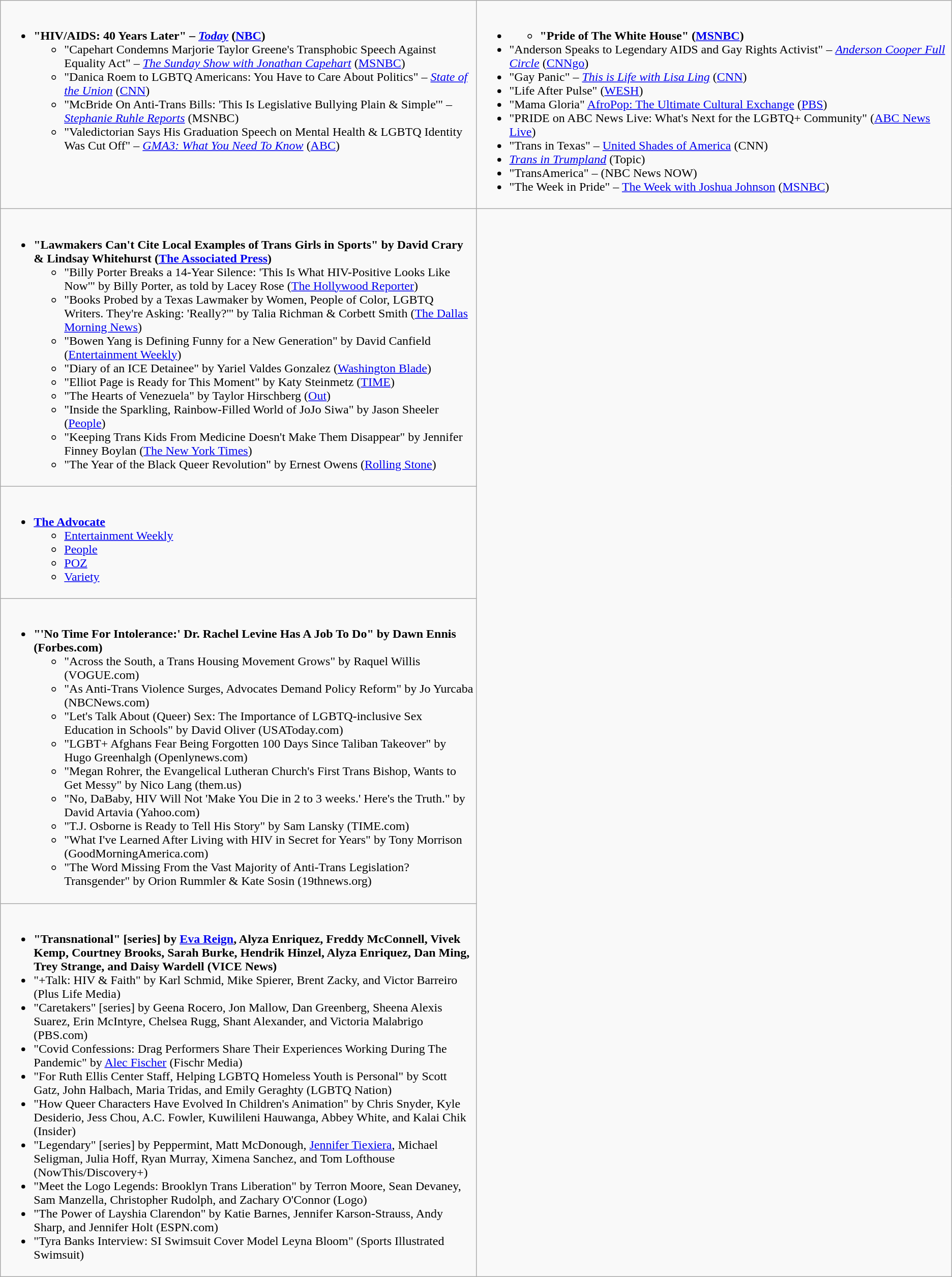<table class=wikitable>
<tr>
<td style="vertical-align:top; width:50%;"><br><ul><li><strong>"HIV/AIDS: 40 Years Later" – <em><a href='#'>Today</a></em> (<a href='#'>NBC</a>)</strong> <ul><li>"Capehart Condemns Marjorie Taylor Greene's Transphobic Speech Against Equality Act" – <em><a href='#'>The Sunday Show with Jonathan Capehart</a></em> (<a href='#'>MSNBC</a>)</li><li>"Danica Roem to LGBTQ Americans: You Have to Care About Politics" – <em><a href='#'>State of the Union</a></em> (<a href='#'>CNN</a>)</li><li>"McBride On Anti-Trans Bills: 'This Is Legislative Bullying Plain & Simple'" – <em><a href='#'>Stephanie Ruhle Reports</a></em> (MSNBC)</li><li>"Valedictorian Says His Graduation Speech on Mental Health & LGBTQ Identity Was Cut Off" – <em><a href='#'>GMA3: What You Need To Know</a></em> (<a href='#'>ABC</a>)</li></ul></li></ul></td>
<td style="vertical-align:top; width:50%;"><br><ul><li><ul><li><strong>"Pride of The White House" (<a href='#'>MSNBC</a>)</strong> </li></ul></li><li>"Anderson Speaks to Legendary AIDS and Gay Rights Activist" – <em><a href='#'>Anderson Cooper Full Circle</a></em> (<a href='#'>CNNgo</a>)</li><li>"Gay Panic" – <em><a href='#'>This is Life with Lisa Ling</a></em> (<a href='#'>CNN</a>)</li><li>"Life After Pulse" (<a href='#'>WESH</a>)</li><li>"Mama Gloria" <a href='#'>AfroPop: The Ultimate Cultural Exchange</a> (<a href='#'>PBS</a>)</li><li>"PRIDE on ABC News Live: What's Next for the LGBTQ+ Community" (<a href='#'>ABC News Live</a>)</li><li>"Trans in Texas" – <a href='#'>United Shades of America</a> (CNN)</li><li><em><a href='#'>Trans in Trumpland</a></em> (Topic)</li><li>"TransAmerica" – (NBC News NOW)</li><li>"The Week in Pride" – <a href='#'>The Week with Joshua Johnson</a> (<a href='#'>MSNBC</a>)</li></ul></td>
</tr>
<tr>
<td style="vertical-align:top; width:50%;"><br><ul><li><strong>"Lawmakers Can't Cite Local Examples of Trans Girls in Sports" by David Crary & Lindsay Whitehurst (<a href='#'>The Associated Press</a>)</strong> <ul><li>"Billy Porter Breaks a 14-Year Silence: 'This Is What HIV-Positive Looks Like Now'" by Billy Porter, as told by Lacey Rose (<a href='#'>The Hollywood Reporter</a>)</li><li>"Books Probed by a Texas Lawmaker by Women, People of Color, LGBTQ Writers. They're Asking: 'Really?'" by Talia Richman & Corbett Smith (<a href='#'>The Dallas Morning News</a>)</li><li>"Bowen Yang is Defining Funny for a New Generation" by David Canfield (<a href='#'>Entertainment Weekly</a>)</li><li>"Diary of an ICE Detainee" by Yariel Valdes Gonzalez (<a href='#'>Washington Blade</a>)</li><li>"Elliot Page is Ready for This Moment" by Katy Steinmetz (<a href='#'>TIME</a>)</li><li>"The Hearts of Venezuela" by Taylor Hirschberg (<a href='#'>Out</a>)</li><li>"Inside the Sparkling, Rainbow-Filled World of JoJo Siwa" by Jason Sheeler (<a href='#'>People</a>)</li><li>"Keeping Trans Kids From Medicine Doesn't Make Them Disappear" by Jennifer Finney Boylan (<a href='#'>The New York Times</a>)</li><li>"The Year of the Black Queer Revolution" by Ernest Owens (<a href='#'>Rolling Stone</a>)</li></ul></li></ul></td>
</tr>
<tr>
<td style="vertical-align:top; width:50%;"><br><ul><li><strong><a href='#'>The Advocate</a></strong><ul><li><a href='#'>Entertainment Weekly</a></li><li><a href='#'>People</a></li><li><a href='#'>POZ</a></li><li><a href='#'>Variety</a></li></ul></li></ul></td>
</tr>
<tr>
<td style="vertical-align:top; width:50%;"><br><ul><li><strong>"'No Time For Intolerance:' Dr. Rachel Levine Has A Job To Do" by Dawn Ennis (Forbes.com)</strong> <ul><li>"Across the South, a Trans Housing Movement Grows" by Raquel Willis (VOGUE.com)</li><li>"As Anti-Trans Violence Surges, Advocates Demand Policy Reform" by Jo Yurcaba (NBCNews.com)</li><li>"Let's Talk About (Queer) Sex: The Importance of LGBTQ-inclusive Sex Education in Schools" by David Oliver (USAToday.com)</li><li>"LGBT+ Afghans Fear Being Forgotten 100 Days Since Taliban Takeover" by Hugo Greenhalgh (Openlynews.com)</li><li>"Megan Rohrer, the Evangelical Lutheran Church's First Trans Bishop, Wants to Get Messy" by Nico Lang (them.us)</li><li>"No, DaBaby, HIV Will Not 'Make You Die in 2 to 3 weeks.' Here's the Truth." by David Artavia (Yahoo.com)</li><li>"T.J. Osborne is Ready to Tell His Story" by Sam Lansky (TIME.com)</li><li>"What I've Learned After Living with HIV in Secret for Years" by Tony Morrison (GoodMorningAmerica.com)</li><li>"The Word Missing From the Vast Majority of Anti-Trans Legislation? Transgender" by Orion Rummler & Kate Sosin (19thnews.org)</li></ul></li></ul></td>
</tr>
<tr>
<td style="vertical-align:top; width:50%;"><br><ul><li><strong>"Transnational" [series] by <a href='#'>Eva Reign</a>, Alyza Enriquez, Freddy McConnell, Vivek Kemp, Courtney Brooks, Sarah Burke, Hendrik Hinzel, Alyza Enriquez, Dan Ming, Trey Strange, and Daisy Wardell (VICE News)</strong> </li><li>"+Talk: HIV & Faith" by Karl Schmid, Mike Spierer, Brent Zacky, and Victor Barreiro (Plus Life Media)</li><li>"Caretakers" [series] by Geena Rocero, Jon Mallow, Dan Greenberg, Sheena Alexis Suarez, Erin McIntyre, Chelsea Rugg, Shant Alexander, and Victoria Malabrigo (PBS.com)</li><li>"Covid Confessions: Drag Performers Share Their Experiences Working During The Pandemic" by <a href='#'>Alec Fischer</a> (Fischr Media)</li><li>"For Ruth Ellis Center Staff, Helping LGBTQ Homeless Youth is Personal" by Scott Gatz, John Halbach, Maria Tridas, and Emily Geraghty (LGBTQ Nation)</li><li>"How Queer Characters Have Evolved In Children's Animation" by Chris Snyder, Kyle Desiderio, Jess Chou, A.C. Fowler, Kuwilileni Hauwanga, Abbey White, and Kalai Chik (Insider)</li><li>"Legendary" [series] by Peppermint, Matt McDonough, <a href='#'>Jennifer Tiexiera</a>, Michael Seligman, Julia Hoff, Ryan Murray, Ximena Sanchez, and Tom Lofthouse (NowThis/Discovery+)</li><li>"Meet the Logo Legends: Brooklyn Trans Liberation" by Terron Moore, Sean Devaney, Sam Manzella, Christopher Rudolph, and Zachary O'Connor (Logo)</li><li>"The Power of Layshia Clarendon" by Katie Barnes, Jennifer Karson-Strauss, Andy Sharp, and Jennifer Holt (ESPN.com)</li><li>"Tyra Banks Interview: SI Swimsuit Cover Model Leyna Bloom" (Sports Illustrated Swimsuit)</li></ul></td>
</tr>
</table>
